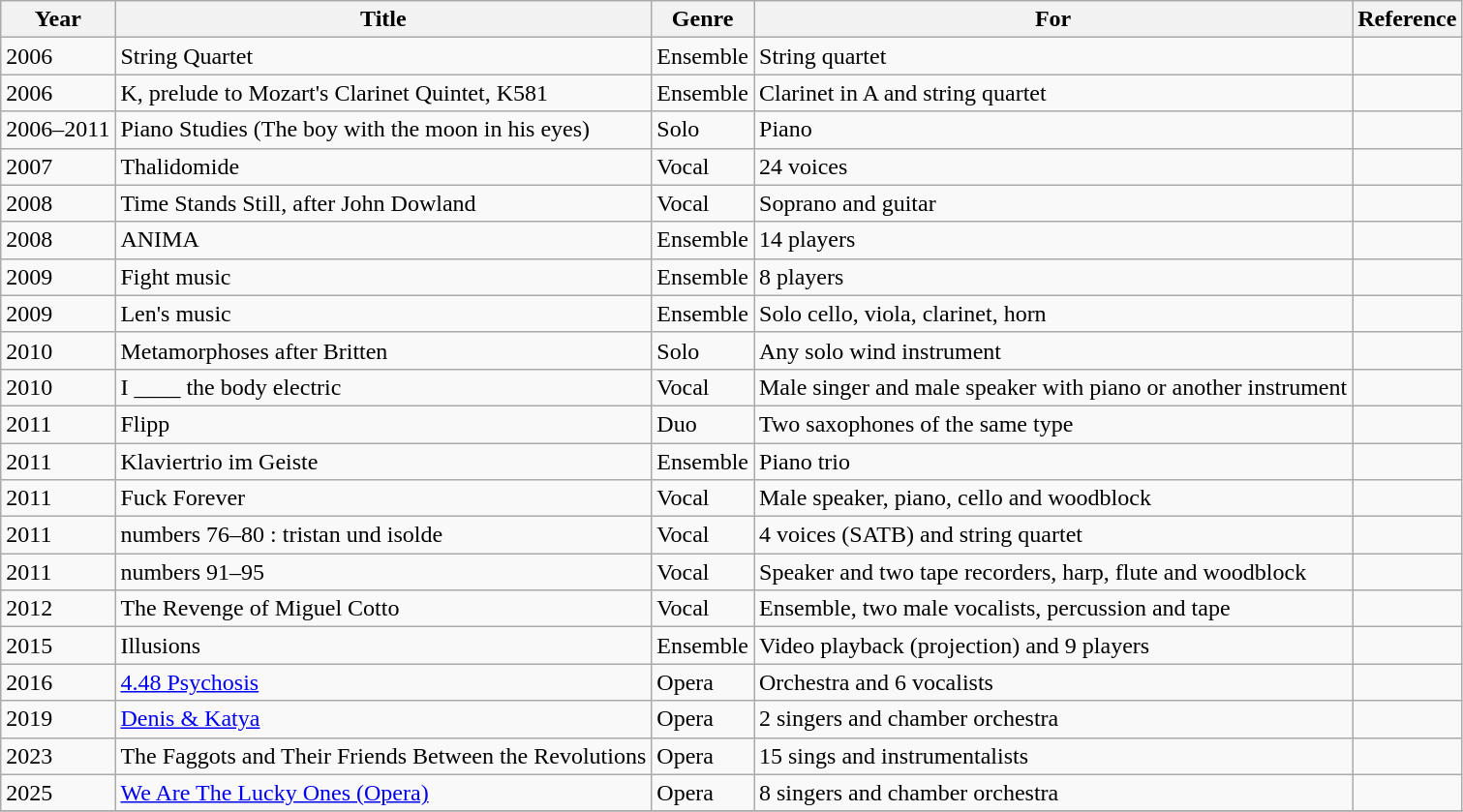<table class="wikitable sortable" data-sort-type="date">
<tr>
<th>Year</th>
<th>Title</th>
<th>Genre</th>
<th>For</th>
<th>Reference</th>
</tr>
<tr>
<td>2006</td>
<td>String Quartet</td>
<td>Ensemble</td>
<td>String quartet</td>
<td></td>
</tr>
<tr>
<td>2006</td>
<td>K, prelude to Mozart's Clarinet Quintet, K581</td>
<td>Ensemble</td>
<td>Clarinet in A and string quartet</td>
<td></td>
</tr>
<tr>
<td>2006–2011</td>
<td>Piano Studies (The boy with the moon in his eyes)</td>
<td>Solo</td>
<td>Piano</td>
<td></td>
</tr>
<tr>
<td>2007</td>
<td>Thalidomide</td>
<td>Vocal</td>
<td>24 voices</td>
<td></td>
</tr>
<tr>
<td>2008</td>
<td>Time Stands Still, after John Dowland</td>
<td>Vocal</td>
<td>Soprano and guitar</td>
<td></td>
</tr>
<tr>
<td>2008</td>
<td>ANIMA</td>
<td>Ensemble</td>
<td>14 players</td>
<td></td>
</tr>
<tr>
<td>2009</td>
<td>Fight music</td>
<td>Ensemble</td>
<td>8 players</td>
<td></td>
</tr>
<tr>
<td>2009</td>
<td>Len's music</td>
<td>Ensemble</td>
<td>Solo cello, viola, clarinet, horn</td>
<td></td>
</tr>
<tr>
<td>2010</td>
<td>Metamorphoses after Britten</td>
<td>Solo</td>
<td>Any solo wind instrument</td>
<td></td>
</tr>
<tr>
<td>2010</td>
<td>I ____ the body electric</td>
<td>Vocal</td>
<td>Male singer and male speaker with piano or another instrument</td>
<td></td>
</tr>
<tr>
<td>2011</td>
<td>Flipp</td>
<td>Duo</td>
<td>Two saxophones of the same type</td>
<td></td>
</tr>
<tr>
<td>2011</td>
<td>Klaviertrio im Geiste</td>
<td>Ensemble</td>
<td>Piano trio</td>
<td></td>
</tr>
<tr>
<td>2011</td>
<td>Fuck Forever</td>
<td>Vocal</td>
<td>Male speaker, piano, cello and woodblock</td>
<td></td>
</tr>
<tr>
<td>2011</td>
<td>numbers 76–80 : tristan und isolde</td>
<td>Vocal</td>
<td>4 voices (SATB) and string quartet</td>
<td></td>
</tr>
<tr>
<td>2011</td>
<td>numbers 91–95</td>
<td>Vocal</td>
<td>Speaker and two tape recorders, harp, flute and woodblock</td>
<td></td>
</tr>
<tr>
<td>2012</td>
<td>The Revenge of Miguel Cotto</td>
<td>Vocal</td>
<td>Ensemble, two male vocalists, percussion and tape</td>
<td></td>
</tr>
<tr>
<td>2015</td>
<td>Illusions</td>
<td>Ensemble</td>
<td>Video playback (projection) and 9 players</td>
<td></td>
</tr>
<tr>
<td>2016</td>
<td><a href='#'>4.48 Psychosis</a></td>
<td>Opera</td>
<td>Orchestra and 6 vocalists</td>
<td></td>
</tr>
<tr>
<td>2019</td>
<td><a href='#'>Denis & Katya</a></td>
<td>Opera</td>
<td>2 singers and chamber orchestra</td>
<td></td>
</tr>
<tr>
<td>2023</td>
<td>The Faggots and Their Friends Between the Revolutions</td>
<td>Opera</td>
<td>15 sings and instrumentalists</td>
<td></td>
</tr>
<tr>
<td>2025</td>
<td><a href='#'>We Are The Lucky Ones (Opera)</a></td>
<td>Opera</td>
<td>8 singers and chamber orchestra</td>
<td></td>
</tr>
<tr>
</tr>
</table>
